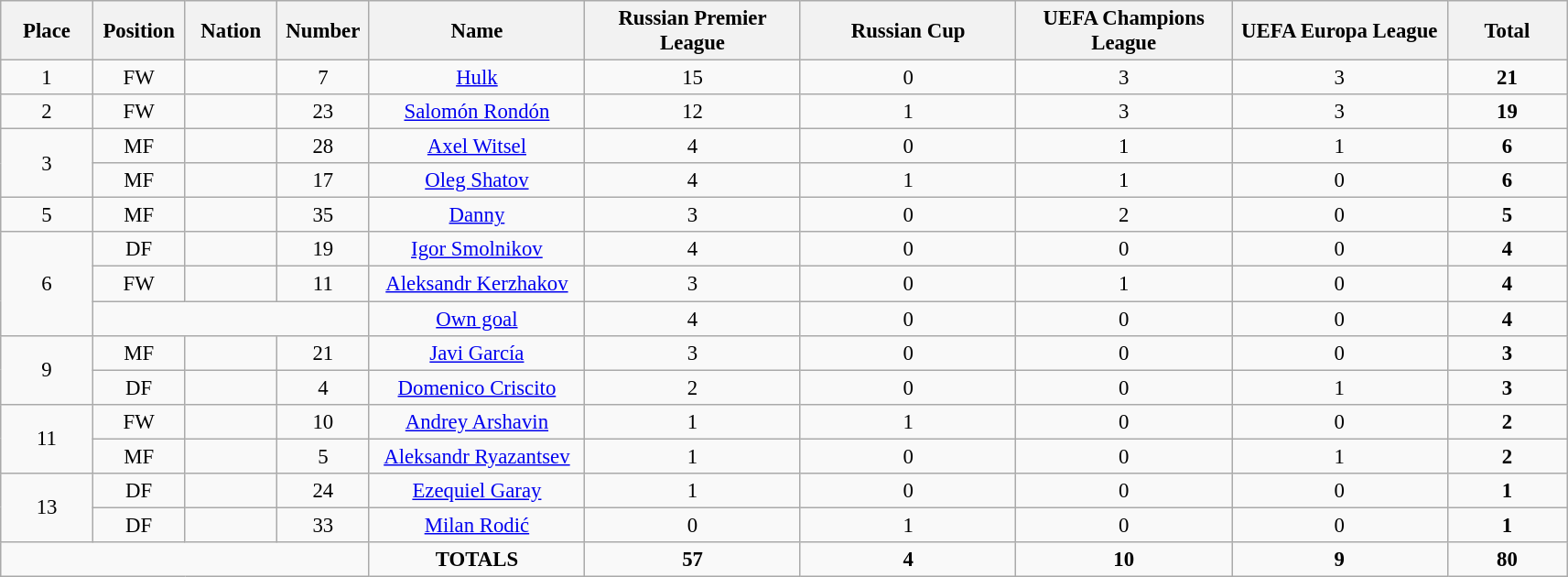<table class="wikitable" style="font-size: 95%; text-align: center;">
<tr>
<th width=60>Place</th>
<th width=60>Position</th>
<th width=60>Nation</th>
<th width=60>Number</th>
<th width=150>Name</th>
<th width=150>Russian Premier League</th>
<th width=150>Russian Cup</th>
<th width=150>UEFA Champions League</th>
<th width=150>UEFA Europa League</th>
<th width=80>Total</th>
</tr>
<tr>
<td>1</td>
<td>FW</td>
<td></td>
<td>7</td>
<td><a href='#'>Hulk</a></td>
<td>15</td>
<td>0</td>
<td>3</td>
<td>3</td>
<td><strong>21</strong></td>
</tr>
<tr>
<td>2</td>
<td>FW</td>
<td></td>
<td>23</td>
<td><a href='#'>Salomón Rondón</a></td>
<td>12</td>
<td>1</td>
<td>3</td>
<td>3</td>
<td><strong>19</strong></td>
</tr>
<tr>
<td rowspan="2">3</td>
<td>MF</td>
<td></td>
<td>28</td>
<td><a href='#'>Axel Witsel</a></td>
<td>4</td>
<td>0</td>
<td>1</td>
<td>1</td>
<td><strong>6</strong></td>
</tr>
<tr>
<td>MF</td>
<td></td>
<td>17</td>
<td><a href='#'>Oleg Shatov</a></td>
<td>4</td>
<td>1</td>
<td>1</td>
<td>0</td>
<td><strong>6</strong></td>
</tr>
<tr>
<td>5</td>
<td>MF</td>
<td></td>
<td>35</td>
<td><a href='#'>Danny</a></td>
<td>3</td>
<td>0</td>
<td>2</td>
<td>0</td>
<td><strong>5</strong></td>
</tr>
<tr>
<td rowspan="3">6</td>
<td>DF</td>
<td></td>
<td>19</td>
<td><a href='#'>Igor Smolnikov</a></td>
<td>4</td>
<td>0</td>
<td>0</td>
<td>0</td>
<td><strong>4</strong></td>
</tr>
<tr>
<td>FW</td>
<td></td>
<td>11</td>
<td><a href='#'>Aleksandr Kerzhakov</a></td>
<td>3</td>
<td>0</td>
<td>1</td>
<td>0</td>
<td><strong>4</strong></td>
</tr>
<tr>
<td colspan="3"></td>
<td><a href='#'>Own goal</a></td>
<td>4</td>
<td>0</td>
<td>0</td>
<td>0</td>
<td><strong>4</strong></td>
</tr>
<tr>
<td rowspan="2">9</td>
<td>MF</td>
<td></td>
<td>21</td>
<td><a href='#'>Javi García</a></td>
<td>3</td>
<td>0</td>
<td>0</td>
<td>0</td>
<td><strong>3</strong></td>
</tr>
<tr>
<td>DF</td>
<td></td>
<td>4</td>
<td><a href='#'>Domenico Criscito</a></td>
<td>2</td>
<td>0</td>
<td>0</td>
<td>1</td>
<td><strong>3</strong></td>
</tr>
<tr>
<td rowspan="2">11</td>
<td>FW</td>
<td></td>
<td>10</td>
<td><a href='#'>Andrey Arshavin</a></td>
<td>1</td>
<td>1</td>
<td>0</td>
<td>0</td>
<td><strong>2</strong></td>
</tr>
<tr>
<td>MF</td>
<td></td>
<td>5</td>
<td><a href='#'>Aleksandr Ryazantsev</a></td>
<td>1</td>
<td>0</td>
<td>0</td>
<td>1</td>
<td><strong>2</strong></td>
</tr>
<tr>
<td rowspan="2">13</td>
<td>DF</td>
<td></td>
<td>24</td>
<td><a href='#'>Ezequiel Garay</a></td>
<td>1</td>
<td>0</td>
<td>0</td>
<td>0</td>
<td><strong>1</strong></td>
</tr>
<tr>
<td>DF</td>
<td></td>
<td>33</td>
<td><a href='#'>Milan Rodić</a></td>
<td>0</td>
<td>1</td>
<td>0</td>
<td>0</td>
<td><strong>1</strong></td>
</tr>
<tr>
<td colspan="4"></td>
<td><strong>TOTALS</strong></td>
<td><strong>57</strong></td>
<td><strong>4</strong></td>
<td><strong>10</strong></td>
<td><strong>9</strong></td>
<td><strong>80</strong></td>
</tr>
</table>
